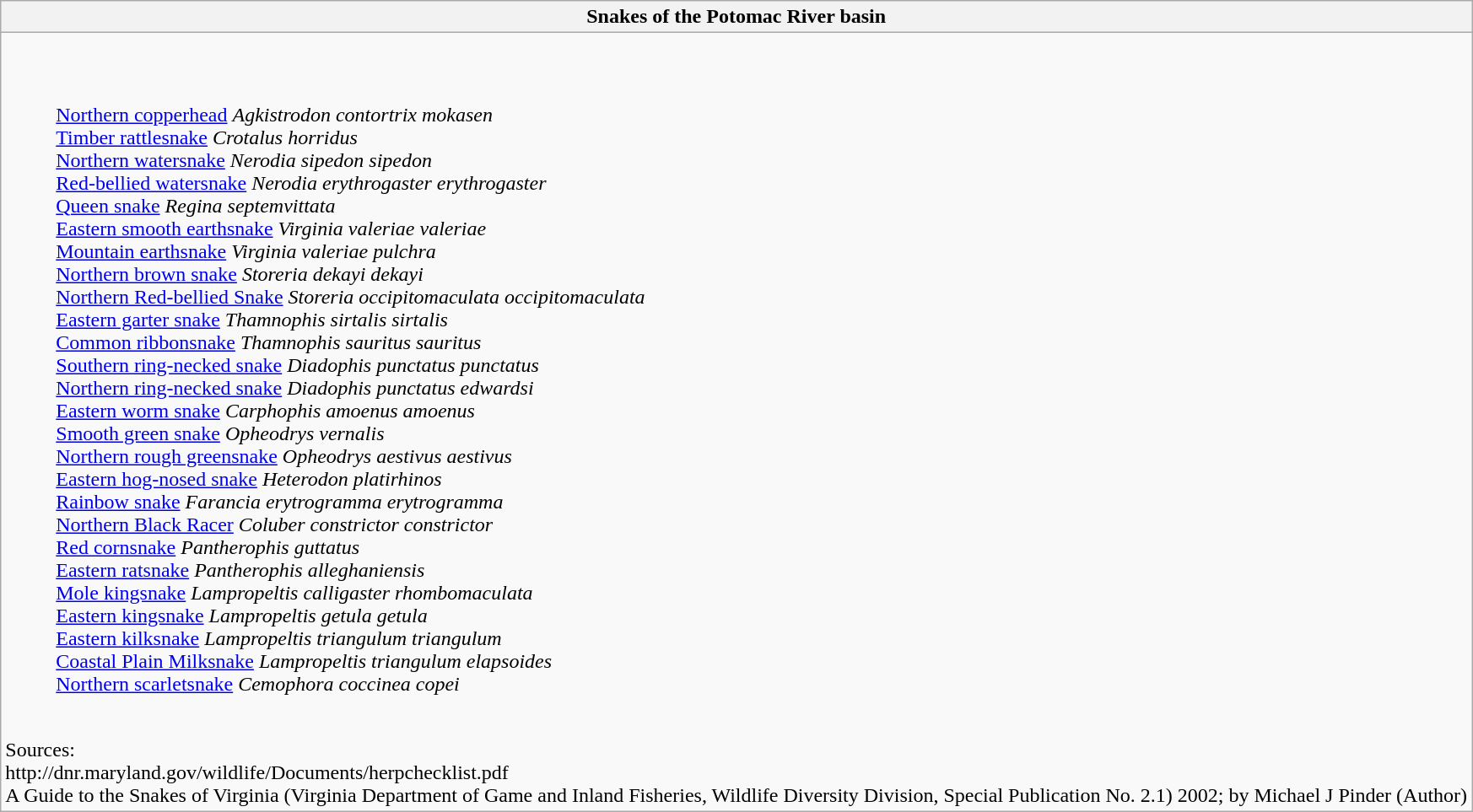<table class="wikitable mw-collapsible mw-collapsed">
<tr>
<th>Snakes of the Potomac River basin</th>
</tr>
<tr>
<td><br><blockquote><br><a href='#'>Northern copperhead</a> <em>Agkistrodon contortrix mokasen</em><br><a href='#'>Timber rattlesnake</a> <em>Crotalus horridus</em><br><a href='#'>Northern watersnake</a> <em>Nerodia sipedon sipedon</em><br><a href='#'>Red-bellied watersnake</a> <em>Nerodia erythrogaster erythrogaster</em><br><a href='#'>Queen snake</a> <em>Regina septemvittata</em><br><a href='#'>Eastern smooth earthsnake</a> <em>Virginia valeriae valeriae</em><br><a href='#'>Mountain earthsnake</a> <em>Virginia valeriae pulchra</em><br><a href='#'>Northern brown snake</a> <em>Storeria dekayi dekayi</em><br><a href='#'>Northern Red-bellied Snake</a> <em>Storeria occipitomaculata occipitomaculata</em><br><a href='#'>Eastern garter snake</a> <em>Thamnophis sirtalis sirtalis</em><br><a href='#'>Common ribbonsnake</a> <em>Thamnophis sauritus sauritus</em><br><a href='#'>Southern ring-necked snake</a> <em>Diadophis punctatus punctatus</em><br><a href='#'>Northern ring-necked snake</a> <em>Diadophis punctatus edwardsi</em><br><a href='#'>Eastern worm snake</a> <em>Carphophis amoenus amoenus</em><br><a href='#'>Smooth green snake</a> <em>Opheodrys vernalis</em><br><a href='#'>Northern rough greensnake</a> <em>Opheodrys aestivus aestivus</em><br><a href='#'>Eastern hog-nosed snake</a> <em>Heterodon platirhinos</em><br><a href='#'>Rainbow snake</a> <em>Farancia erytrogramma erytrogramma</em><br><a href='#'>Northern Black Racer</a> <em>Coluber constrictor constrictor</em><br><a href='#'>Red cornsnake</a> <em>Pantherophis guttatus</em><br><a href='#'>Eastern ratsnake</a> <em>Pantherophis alleghaniensis</em><br><a href='#'>Mole kingsnake</a> <em>Lampropeltis calligaster rhombomaculata</em><br><a href='#'>Eastern kingsnake</a> <em>Lampropeltis getula getula</em><br><a href='#'>Eastern kilksnake</a> <em>Lampropeltis triangulum triangulum</em><br><a href='#'>Coastal Plain Milksnake</a> <em>Lampropeltis triangulum elapsoides</em><br><a href='#'>Northern scarletsnake</a> <em>Cemophora coccinea copei</em>
</blockquote><br>Sources:<br>
http://dnr.maryland.gov/wildlife/Documents/herpchecklist.pdf<br>
A Guide to the Snakes of Virginia (Virginia Department of Game and Inland Fisheries, Wildlife Diversity Division, Special Publication No. 2.1) 2002; by Michael J Pinder (Author)</td>
</tr>
</table>
